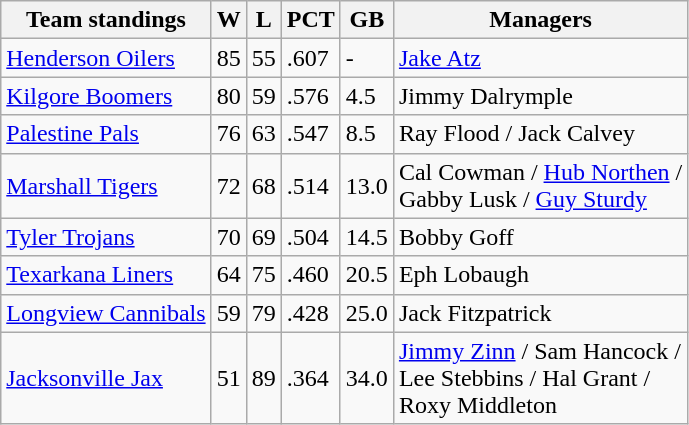<table class="wikitable">
<tr>
<th>Team standings</th>
<th>W</th>
<th>L</th>
<th>PCT</th>
<th>GB</th>
<th>Managers</th>
</tr>
<tr>
<td><a href='#'>Henderson Oilers</a></td>
<td>85</td>
<td>55</td>
<td>.607</td>
<td>-</td>
<td><a href='#'>Jake Atz</a></td>
</tr>
<tr>
<td><a href='#'>Kilgore Boomers</a></td>
<td>80</td>
<td>59</td>
<td>.576</td>
<td>4.5</td>
<td>Jimmy Dalrymple</td>
</tr>
<tr>
<td><a href='#'>Palestine Pals</a></td>
<td>76</td>
<td>63</td>
<td>.547</td>
<td>8.5</td>
<td>Ray Flood / Jack Calvey</td>
</tr>
<tr>
<td><a href='#'>Marshall Tigers</a></td>
<td>72</td>
<td>68</td>
<td>.514</td>
<td>13.0</td>
<td>Cal Cowman / <a href='#'>Hub Northen</a> /<br> Gabby Lusk / <a href='#'>Guy Sturdy</a></td>
</tr>
<tr>
<td><a href='#'>Tyler Trojans</a></td>
<td>70</td>
<td>69</td>
<td>.504</td>
<td>14.5</td>
<td>Bobby Goff</td>
</tr>
<tr>
<td><a href='#'>Texarkana Liners</a></td>
<td>64</td>
<td>75</td>
<td>.460</td>
<td>20.5</td>
<td>Eph Lobaugh</td>
</tr>
<tr>
<td><a href='#'>Longview Cannibals</a></td>
<td>59</td>
<td>79</td>
<td>.428</td>
<td>25.0</td>
<td>Jack Fitzpatrick</td>
</tr>
<tr>
<td><a href='#'>Jacksonville Jax</a></td>
<td>51</td>
<td>89</td>
<td>.364</td>
<td>34.0</td>
<td><a href='#'>Jimmy Zinn</a> / Sam Hancock  /<br> Lee Stebbins / Hal Grant /<br> Roxy Middleton</td>
</tr>
</table>
